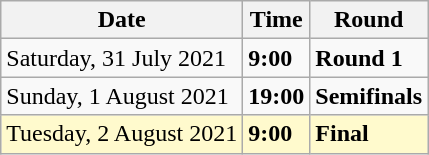<table class="wikitable">
<tr>
<th>Date</th>
<th>Time</th>
<th>Round</th>
</tr>
<tr>
<td>Saturday, 31 July 2021</td>
<td><strong>9:00</strong></td>
<td><strong>Round 1</strong></td>
</tr>
<tr>
<td>Sunday, 1 August 2021</td>
<td><strong>19:00</strong></td>
<td><strong>Semifinals</strong></td>
</tr>
<tr style=background:lemonchiffon>
<td>Tuesday, 2 August 2021</td>
<td><strong>9:00</strong></td>
<td><strong>Final</strong></td>
</tr>
</table>
